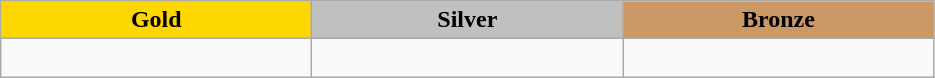<table class="wikitable" style="text-align:left">
<tr align="center">
<td width=200 bgcolor=gold><strong>Gold</strong></td>
<td width=200 bgcolor=silver><strong>Silver</strong></td>
<td width=200 bgcolor=CC9966><strong>Bronze</strong></td>
</tr>
<tr>
<td></td>
<td></td>
<td><br></td>
</tr>
</table>
